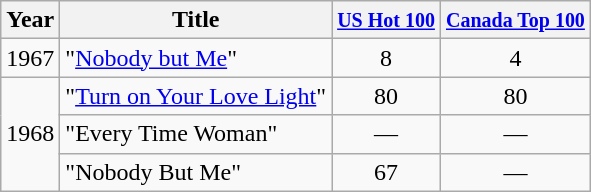<table class="wikitable">
<tr>
<th scope="col">Year</th>
<th scope="col">Title</th>
<th scope="col"><small><a href='#'>US Hot 100</a></small></th>
<th scope="col"><small><a href='#'>Canada Top 100</a></small></th>
</tr>
<tr>
<td>1967</td>
<td>"<a href='#'>Nobody but Me</a>"</td>
<td style="text-align:center;">8</td>
<td style="text-align:center;">4</td>
</tr>
<tr>
<td rowspan="3">1968</td>
<td>"<a href='#'>Turn on Your Love Light</a>"</td>
<td style="text-align:center;">80</td>
<td style="text-align:center;">80</td>
</tr>
<tr>
<td>"Every Time Woman"</td>
<td style="text-align:center;">—</td>
<td style="text-align:center;">—</td>
</tr>
<tr>
<td>"Nobody But Me"</td>
<td style="text-align:center;">67</td>
<td style="text-align:center;">—</td>
</tr>
</table>
